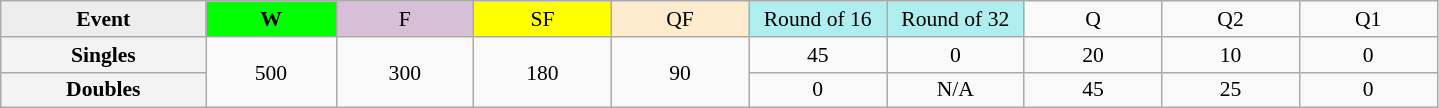<table class=wikitable style=font-size:90%;text-align:center>
<tr>
<td style="width:130px; background:#ededed;"><strong>Event</strong></td>
<td style="width:80px; background:lime;"><strong>W</strong></td>
<td style="width:85px; background:thistle;">F</td>
<td style="width:85px; background:#ff0;">SF</td>
<td style="width:85px; background:#ffebcd;">QF</td>
<td style="width:85px; background:#afeeee;">Round of 16</td>
<td style="width:85px; background:#afeeee;">Round of 32</td>
<td width=85>Q</td>
<td width=85>Q2</td>
<td width=85>Q1</td>
</tr>
<tr>
<th style="background:#f3f3f3;">Singles</th>
<td rowspan=2>500</td>
<td rowspan=2>300</td>
<td rowspan=2>180</td>
<td rowspan=2>90</td>
<td>45</td>
<td>0</td>
<td>20</td>
<td>10</td>
<td>0</td>
</tr>
<tr>
<th style="background:#f3f3f3;">Doubles</th>
<td>0</td>
<td>N/A</td>
<td>45</td>
<td>25</td>
<td>0</td>
</tr>
</table>
